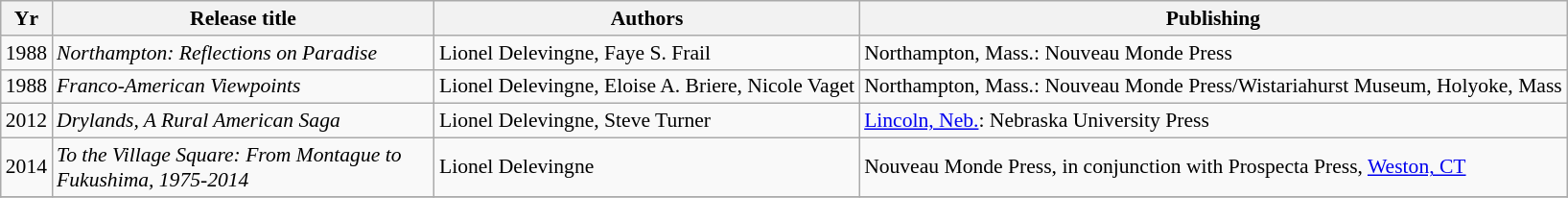<table class="wikitable sortable" style="text-align:left;font-size:90%;">
<tr>
<th>Yr</th>
<th style="width:18em;">Release title</th>
<th>Authors</th>
<th>Publishing</th>
</tr>
<tr>
<td>1988</td>
<td><em>Northampton: Reflections on Paradise</em></td>
<td>Lionel Delevingne, Faye S. Frail</td>
<td>Northampton, Mass.: Nouveau Monde Press</td>
</tr>
<tr>
<td>1988</td>
<td><em>Franco-American Viewpoints</em></td>
<td>Lionel Delevingne, Eloise A. Briere, Nicole Vaget</td>
<td>Northampton, Mass.: Nouveau Monde Press/Wistariahurst Museum, Holyoke, Mass</td>
</tr>
<tr>
<td>2012</td>
<td><em>Drylands, A Rural American Saga</em></td>
<td>Lionel Delevingne, Steve Turner</td>
<td><a href='#'>Lincoln, Neb.</a>: Nebraska University Press</td>
</tr>
<tr>
<td>2014</td>
<td><em>To the Village Square: From Montague to Fukushima, 1975-2014</em></td>
<td>Lionel Delevingne</td>
<td>Nouveau Monde Press, in conjunction with Prospecta Press, <a href='#'>Weston, CT</a></td>
</tr>
<tr>
</tr>
</table>
